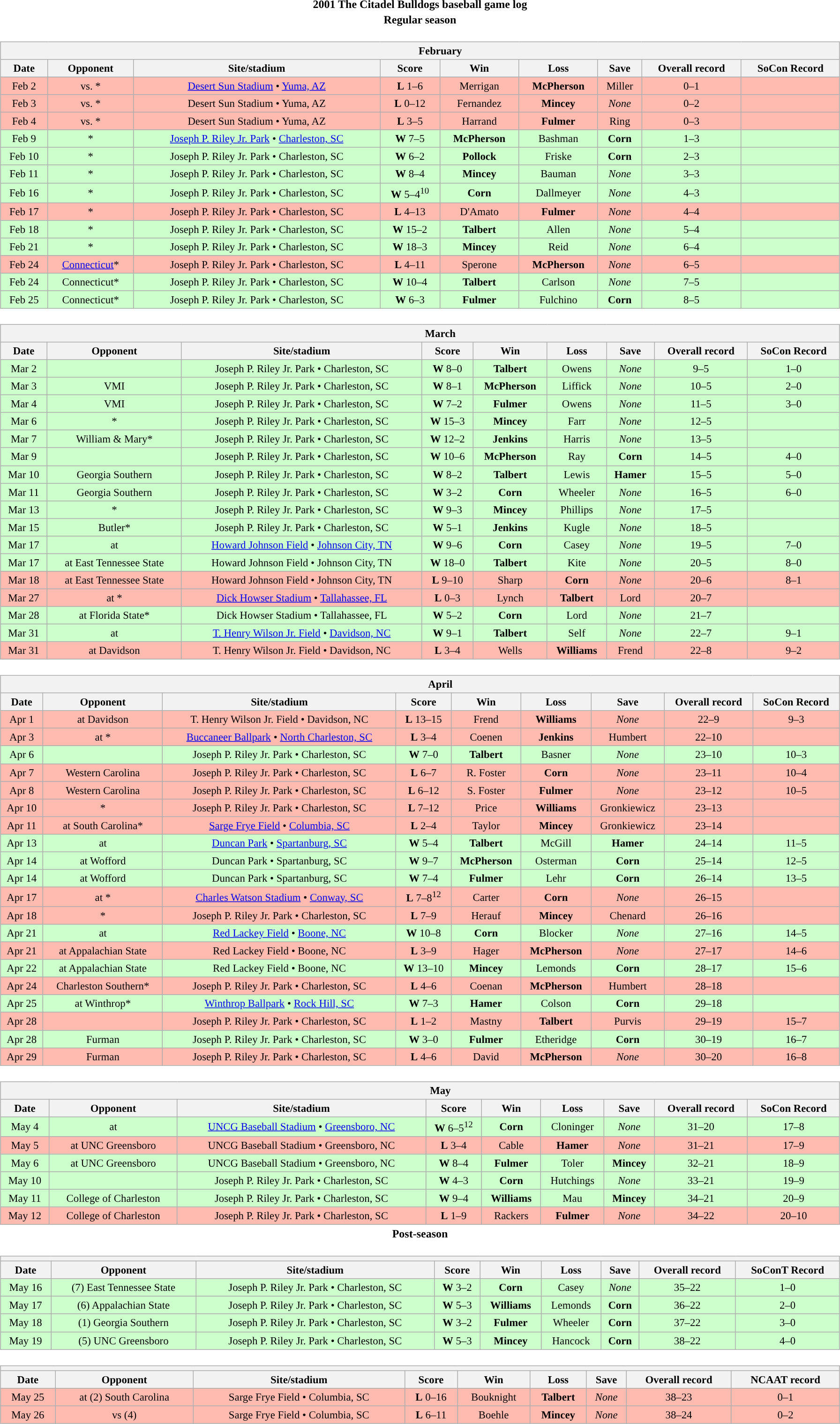<table class="toccolours" width=95% style="margin:1.5em auto; text-align:center;">
<tr>
<th colspan=2>2001 The Citadel Bulldogs baseball game log</th>
</tr>
<tr>
<th colspan=2>Regular season</th>
</tr>
<tr valign="top">
<td><br><table class="wikitable collapsible collapsed" style="margin:auto; font-size:95%; width:100%">
<tr>
<th colspan=10 style="padding-left:4em;">February</th>
</tr>
<tr>
<th>Date</th>
<th>Opponent</th>
<th>Site/stadium</th>
<th>Score</th>
<th>Win</th>
<th>Loss</th>
<th>Save</th>
<th>Overall record</th>
<th>SoCon Record</th>
</tr>
<tr bgcolor=ffbbb>
<td>Feb 2</td>
<td>vs. *</td>
<td><a href='#'>Desert Sun Stadium</a> • <a href='#'>Yuma, AZ</a></td>
<td><strong>L</strong> 1–6</td>
<td>Merrigan</td>
<td><strong>McPherson</strong></td>
<td>Miller</td>
<td>0–1</td>
<td></td>
</tr>
<tr bgcolor=ffbbb>
<td>Feb 3</td>
<td>vs. *</td>
<td>Desert Sun Stadium • Yuma, AZ</td>
<td><strong>L</strong> 0–12</td>
<td>Fernandez</td>
<td><strong>Mincey</strong></td>
<td><em>None</em></td>
<td>0–2</td>
<td></td>
</tr>
<tr bgcolor=ffbbb>
<td>Feb 4</td>
<td>vs. *</td>
<td>Desert Sun Stadium • Yuma, AZ</td>
<td><strong>L</strong> 3–5</td>
<td>Harrand</td>
<td><strong>Fulmer</strong></td>
<td>Ring</td>
<td>0–3</td>
<td></td>
</tr>
<tr bgcolor=ccffcc>
<td>Feb 9</td>
<td>*</td>
<td><a href='#'>Joseph P. Riley Jr. Park</a> • <a href='#'>Charleston, SC</a></td>
<td><strong>W</strong> 7–5</td>
<td><strong>McPherson</strong></td>
<td>Bashman</td>
<td><strong>Corn</strong></td>
<td>1–3</td>
<td></td>
</tr>
<tr bgcolor=ccffcc>
<td>Feb 10</td>
<td>*</td>
<td>Joseph P. Riley Jr. Park • Charleston, SC</td>
<td><strong>W</strong> 6–2</td>
<td><strong>Pollock</strong></td>
<td>Friske</td>
<td><strong>Corn</strong></td>
<td>2–3</td>
<td></td>
</tr>
<tr bgcolor=ccffcc>
<td>Feb 11</td>
<td>*</td>
<td>Joseph P. Riley Jr. Park • Charleston, SC</td>
<td><strong>W</strong> 8–4</td>
<td><strong>Mincey</strong></td>
<td>Bauman</td>
<td><em>None</em></td>
<td>3–3</td>
<td></td>
</tr>
<tr bgcolor=ccffcc>
<td>Feb 16</td>
<td>*</td>
<td>Joseph P. Riley Jr. Park • Charleston, SC</td>
<td><strong>W</strong> 5–4<sup>10</sup></td>
<td><strong>Corn</strong></td>
<td>Dallmeyer</td>
<td><em>None</em></td>
<td>4–3</td>
<td></td>
</tr>
<tr bgcolor=ffbbb>
<td>Feb 17</td>
<td>*</td>
<td>Joseph P. Riley Jr. Park • Charleston, SC</td>
<td><strong>L</strong> 4–13</td>
<td>D'Amato</td>
<td><strong>Fulmer</strong></td>
<td><em>None</em></td>
<td>4–4</td>
<td></td>
</tr>
<tr bgcolor=ccffcc>
<td>Feb 18</td>
<td>*</td>
<td>Joseph P. Riley Jr. Park • Charleston, SC</td>
<td><strong>W</strong> 15–2</td>
<td><strong>Talbert</strong></td>
<td>Allen</td>
<td><em>None</em></td>
<td>5–4</td>
<td></td>
</tr>
<tr bgcolor=ccffcc>
<td>Feb 21</td>
<td>*</td>
<td>Joseph P. Riley Jr. Park • Charleston, SC</td>
<td><strong>W</strong> 18–3</td>
<td><strong>Mincey</strong></td>
<td>Reid</td>
<td><em>None</em></td>
<td>6–4</td>
<td></td>
</tr>
<tr bgcolor=ffbbb>
<td>Feb 24</td>
<td><a href='#'>Connecticut</a>*</td>
<td>Joseph P. Riley Jr. Park • Charleston, SC</td>
<td><strong>L</strong> 4–11</td>
<td>Sperone</td>
<td><strong>McPherson</strong></td>
<td><em>None</em></td>
<td>6–5</td>
<td></td>
</tr>
<tr bgcolor=ccffcc>
<td>Feb 24</td>
<td>Connecticut*</td>
<td>Joseph P. Riley Jr. Park • Charleston, SC</td>
<td><strong>W</strong> 10–4</td>
<td><strong>Talbert</strong></td>
<td>Carlson</td>
<td><em>None</em></td>
<td>7–5</td>
<td></td>
</tr>
<tr bgcolor=ccffcc>
<td>Feb 25</td>
<td>Connecticut*</td>
<td>Joseph P. Riley Jr. Park • Charleston, SC</td>
<td><strong>W</strong> 6–3</td>
<td><strong>Fulmer</strong></td>
<td>Fulchino</td>
<td><strong>Corn</strong></td>
<td>8–5</td>
<td></td>
</tr>
</table>
</td>
</tr>
<tr>
<td><br><table class="wikitable collapsible collapsed" style="margin:auto; font-size:95%; width:100%">
<tr>
<th colspan=10 style="padding-left:4em;">March</th>
</tr>
<tr>
<th>Date</th>
<th>Opponent</th>
<th>Site/stadium</th>
<th>Score</th>
<th>Win</th>
<th>Loss</th>
<th>Save</th>
<th>Overall record</th>
<th>SoCon Record</th>
</tr>
<tr bgcolor=ccffcc>
<td>Mar 2</td>
<td></td>
<td>Joseph P. Riley Jr. Park • Charleston, SC</td>
<td><strong>W</strong> 8–0</td>
<td><strong>Talbert</strong></td>
<td>Owens</td>
<td><em>None</em></td>
<td>9–5</td>
<td>1–0</td>
</tr>
<tr bgcolor=ccffcc>
<td>Mar 3</td>
<td>VMI</td>
<td>Joseph P. Riley Jr. Park • Charleston, SC</td>
<td><strong>W</strong> 8–1</td>
<td><strong>McPherson</strong></td>
<td>Liffick</td>
<td><em>None</em></td>
<td>10–5</td>
<td>2–0</td>
</tr>
<tr bgcolor=ccffcc>
<td>Mar 4</td>
<td>VMI</td>
<td>Joseph P. Riley Jr. Park • Charleston, SC</td>
<td><strong>W</strong> 7–2</td>
<td><strong>Fulmer</strong></td>
<td>Owens</td>
<td><em>None</em></td>
<td>11–5</td>
<td>3–0</td>
</tr>
<tr bgcolor=ccffcc>
<td>Mar 6</td>
<td>*</td>
<td>Joseph P. Riley Jr. Park • Charleston, SC</td>
<td><strong>W</strong> 15–3</td>
<td><strong>Mincey</strong></td>
<td>Farr</td>
<td><em>None</em></td>
<td>12–5</td>
<td></td>
</tr>
<tr bgcolor=ccffcc>
<td>Mar 7</td>
<td>William & Mary*</td>
<td>Joseph P. Riley Jr. Park • Charleston, SC</td>
<td><strong>W</strong> 12–2</td>
<td><strong>Jenkins</strong></td>
<td>Harris</td>
<td><em>None</em></td>
<td>13–5</td>
<td></td>
</tr>
<tr bgcolor=ccffcc>
<td>Mar 9</td>
<td></td>
<td>Joseph P. Riley Jr. Park • Charleston, SC</td>
<td><strong>W</strong> 10–6</td>
<td><strong>McPherson</strong></td>
<td>Ray</td>
<td><strong>Corn</strong></td>
<td>14–5</td>
<td>4–0</td>
</tr>
<tr bgcolor=ccffcc>
<td>Mar 10</td>
<td>Georgia Southern</td>
<td>Joseph P. Riley Jr. Park • Charleston, SC</td>
<td><strong>W</strong> 8–2</td>
<td><strong>Talbert</strong></td>
<td>Lewis</td>
<td><strong>Hamer</strong></td>
<td>15–5</td>
<td>5–0</td>
</tr>
<tr bgcolor=ccffcc>
<td>Mar 11</td>
<td>Georgia Southern</td>
<td>Joseph P. Riley Jr. Park • Charleston, SC</td>
<td><strong>W</strong> 3–2</td>
<td><strong>Corn</strong></td>
<td>Wheeler</td>
<td><em>None</em></td>
<td>16–5</td>
<td>6–0</td>
</tr>
<tr bgcolor=ccffcc>
<td>Mar 13</td>
<td>*</td>
<td>Joseph P. Riley Jr. Park • Charleston, SC</td>
<td><strong>W</strong> 9–3</td>
<td><strong>Mincey</strong></td>
<td>Phillips</td>
<td><em>None</em></td>
<td>17–5</td>
<td></td>
</tr>
<tr bgcolor=ccffcc>
<td>Mar 15</td>
<td>Butler*</td>
<td>Joseph P. Riley Jr. Park • Charleston, SC</td>
<td><strong>W</strong> 5–1</td>
<td><strong>Jenkins</strong></td>
<td>Kugle</td>
<td><em>None</em></td>
<td>18–5</td>
<td></td>
</tr>
<tr bgcolor=ccffcc>
<td>Mar 17</td>
<td>at </td>
<td><a href='#'>Howard Johnson Field</a> • <a href='#'>Johnson City, TN</a></td>
<td><strong>W</strong> 9–6</td>
<td><strong>Corn</strong></td>
<td>Casey</td>
<td><em>None</em></td>
<td>19–5</td>
<td>7–0</td>
</tr>
<tr bgcolor=ccffcc>
<td>Mar 17</td>
<td>at East Tennessee State</td>
<td>Howard Johnson Field • Johnson City, TN</td>
<td><strong>W</strong> 18–0</td>
<td><strong>Talbert</strong></td>
<td>Kite</td>
<td><em>None</em></td>
<td>20–5</td>
<td>8–0</td>
</tr>
<tr bgcolor=ffbbb>
<td>Mar 18</td>
<td>at East Tennessee State</td>
<td>Howard Johnson Field • Johnson City, TN</td>
<td><strong>L</strong> 9–10</td>
<td>Sharp</td>
<td><strong>Corn</strong></td>
<td><em>None</em></td>
<td>20–6</td>
<td>8–1</td>
</tr>
<tr bgcolor=ffbbb>
<td>Mar 27</td>
<td>at *</td>
<td><a href='#'>Dick Howser Stadium</a> • <a href='#'>Tallahassee, FL</a></td>
<td><strong>L</strong> 0–3</td>
<td>Lynch</td>
<td><strong>Talbert</strong></td>
<td>Lord</td>
<td>20–7</td>
<td></td>
</tr>
<tr bgcolor=ccffcc>
<td>Mar 28</td>
<td>at Florida State*</td>
<td>Dick Howser Stadium • Tallahassee, FL</td>
<td><strong>W</strong> 5–2</td>
<td><strong>Corn</strong></td>
<td>Lord</td>
<td><em>None</em></td>
<td>21–7</td>
<td></td>
</tr>
<tr bgcolor=ccffcc>
<td>Mar 31</td>
<td>at </td>
<td><a href='#'>T. Henry Wilson Jr. Field</a> • <a href='#'>Davidson, NC</a></td>
<td><strong>W</strong> 9–1</td>
<td><strong>Talbert</strong></td>
<td>Self</td>
<td><em>None</em></td>
<td>22–7</td>
<td>9–1</td>
</tr>
<tr bgcolor=ffbbb>
<td>Mar 31</td>
<td>at Davidson</td>
<td>T. Henry Wilson Jr. Field • Davidson, NC</td>
<td><strong>L</strong> 3–4</td>
<td>Wells</td>
<td><strong>Williams</strong></td>
<td>Frend</td>
<td>22–8</td>
<td>9–2</td>
</tr>
</table>
</td>
</tr>
<tr>
<td><br><table class="wikitable collapsible collapsed" style="margin:auto; font-size:95%; width:100%">
<tr>
<th colspan=10 style="padding-left:4em;">April</th>
</tr>
<tr>
<th>Date</th>
<th>Opponent</th>
<th>Site/stadium</th>
<th>Score</th>
<th>Win</th>
<th>Loss</th>
<th>Save</th>
<th>Overall record</th>
<th>SoCon Record</th>
</tr>
<tr bgcolor=ffbbb>
<td>Apr 1</td>
<td>at Davidson</td>
<td>T. Henry Wilson Jr. Field • Davidson, NC</td>
<td><strong>L</strong> 13–15</td>
<td>Frend</td>
<td><strong>Williams</strong></td>
<td><em>None</em></td>
<td>22–9</td>
<td>9–3</td>
</tr>
<tr bgcolor=ffbbb>
<td>Apr 3</td>
<td>at *</td>
<td><a href='#'>Buccaneer Ballpark</a> • <a href='#'>North Charleston, SC</a></td>
<td><strong>L</strong> 3–4</td>
<td>Coenen</td>
<td><strong>Jenkins</strong></td>
<td>Humbert</td>
<td>22–10</td>
<td></td>
</tr>
<tr bgcolor=ccffcc>
<td>Apr 6</td>
<td></td>
<td>Joseph P. Riley Jr. Park • Charleston, SC</td>
<td><strong>W</strong> 7–0</td>
<td><strong>Talbert</strong></td>
<td>Basner</td>
<td><em>None</em></td>
<td>23–10</td>
<td>10–3</td>
</tr>
<tr bgcolor=ffbbb>
<td>Apr 7</td>
<td>Western Carolina</td>
<td>Joseph P. Riley Jr. Park • Charleston, SC</td>
<td><strong>L</strong> 6–7</td>
<td>R. Foster</td>
<td><strong>Corn</strong></td>
<td><em>None</em></td>
<td>23–11</td>
<td>10–4</td>
</tr>
<tr bgcolor=ffbbb>
<td>Apr 8</td>
<td>Western Carolina</td>
<td>Joseph P. Riley Jr. Park • Charleston, SC</td>
<td><strong>L</strong> 6–12</td>
<td>S. Foster</td>
<td><strong>Fulmer</strong></td>
<td><em>None</em></td>
<td>23–12</td>
<td>10–5</td>
</tr>
<tr bgcolor=ffbbb>
<td>Apr 10</td>
<td>*</td>
<td>Joseph P. Riley Jr. Park • Charleston, SC</td>
<td><strong>L</strong> 7–12</td>
<td>Price</td>
<td><strong>Williams</strong></td>
<td>Gronkiewicz</td>
<td>23–13</td>
<td></td>
</tr>
<tr bgcolor=ffbbb>
<td>Apr 11</td>
<td>at South Carolina*</td>
<td><a href='#'>Sarge Frye Field</a> • <a href='#'>Columbia, SC</a></td>
<td><strong>L</strong> 2–4</td>
<td>Taylor</td>
<td><strong>Mincey</strong></td>
<td>Gronkiewicz</td>
<td>23–14</td>
<td></td>
</tr>
<tr bgcolor=ccffcc>
<td>Apr 13</td>
<td>at </td>
<td><a href='#'>Duncan Park</a> • <a href='#'>Spartanburg, SC</a></td>
<td><strong>W</strong> 5–4</td>
<td><strong>Talbert</strong></td>
<td>McGill</td>
<td><strong>Hamer</strong></td>
<td>24–14</td>
<td>11–5</td>
</tr>
<tr bgcolor=ccffcc>
<td>Apr 14</td>
<td>at Wofford</td>
<td>Duncan Park • Spartanburg, SC</td>
<td><strong>W</strong> 9–7</td>
<td><strong>McPherson</strong></td>
<td>Osterman</td>
<td><strong>Corn</strong></td>
<td>25–14</td>
<td>12–5</td>
</tr>
<tr bgcolor=ccffcc>
<td>Apr 14</td>
<td>at Wofford</td>
<td>Duncan Park • Spartanburg, SC</td>
<td><strong>W</strong> 7–4</td>
<td><strong>Fulmer</strong></td>
<td>Lehr</td>
<td><strong>Corn</strong></td>
<td>26–14</td>
<td>13–5</td>
</tr>
<tr bgcolor=ffbbb>
<td>Apr 17</td>
<td>at *</td>
<td><a href='#'>Charles Watson Stadium</a> • <a href='#'>Conway, SC</a></td>
<td><strong>L</strong> 7–8<sup>12</sup></td>
<td>Carter</td>
<td><strong>Corn</strong></td>
<td><em>None</em></td>
<td>26–15</td>
<td></td>
</tr>
<tr bgcolor=ffbbb>
<td>Apr 18</td>
<td>*</td>
<td>Joseph P. Riley Jr. Park • Charleston, SC</td>
<td><strong>L</strong> 7–9</td>
<td>Herauf</td>
<td><strong>Mincey</strong></td>
<td>Chenard</td>
<td>26–16</td>
<td></td>
</tr>
<tr bgcolor=ccffcc>
<td>Apr 21</td>
<td>at </td>
<td><a href='#'>Red Lackey Field</a> • <a href='#'>Boone, NC</a></td>
<td><strong>W</strong> 10–8</td>
<td><strong>Corn</strong></td>
<td>Blocker</td>
<td><em>None</em></td>
<td>27–16</td>
<td>14–5</td>
</tr>
<tr bgcolor=ffbbb>
<td>Apr 21</td>
<td>at Appalachian State</td>
<td>Red Lackey Field • Boone, NC</td>
<td><strong>L</strong> 3–9</td>
<td>Hager</td>
<td><strong>McPherson</strong></td>
<td><em>None</em></td>
<td>27–17</td>
<td>14–6</td>
</tr>
<tr bgcolor=ccffcc>
<td>Apr 22</td>
<td>at Appalachian State</td>
<td>Red Lackey Field • Boone, NC</td>
<td><strong>W</strong> 13–10</td>
<td><strong>Mincey</strong></td>
<td>Lemonds</td>
<td><strong>Corn</strong></td>
<td>28–17</td>
<td>15–6</td>
</tr>
<tr bgcolor=ffbbb>
<td>Apr 24</td>
<td>Charleston Southern*</td>
<td>Joseph P. Riley Jr. Park • Charleston, SC</td>
<td><strong>L</strong> 4–6</td>
<td>Coenan</td>
<td><strong>McPherson</strong></td>
<td>Humbert</td>
<td>28–18</td>
<td></td>
</tr>
<tr bgcolor=ccffcc>
<td>Apr 25</td>
<td>at Winthrop*</td>
<td><a href='#'>Winthrop Ballpark</a> • <a href='#'>Rock Hill, SC</a></td>
<td><strong>W</strong> 7–3</td>
<td><strong>Hamer</strong></td>
<td>Colson</td>
<td><strong>Corn</strong></td>
<td>29–18</td>
<td></td>
</tr>
<tr bgcolor=ffbbb>
<td>Apr 28</td>
<td></td>
<td>Joseph P. Riley Jr. Park • Charleston, SC</td>
<td><strong>L</strong> 1–2</td>
<td>Mastny</td>
<td><strong>Talbert</strong></td>
<td>Purvis</td>
<td>29–19</td>
<td>15–7</td>
</tr>
<tr bgcolor=ccffcc>
<td>Apr 28</td>
<td>Furman</td>
<td>Joseph P. Riley Jr. Park • Charleston, SC</td>
<td><strong>W</strong> 3–0</td>
<td><strong>Fulmer</strong></td>
<td>Etheridge</td>
<td><strong>Corn</strong></td>
<td>30–19</td>
<td>16–7</td>
</tr>
<tr bgcolor=ffbbb>
<td>Apr 29</td>
<td>Furman</td>
<td>Joseph P. Riley Jr. Park • Charleston, SC</td>
<td><strong>L</strong> 4–6</td>
<td>David</td>
<td><strong>McPherson</strong></td>
<td><em>None</em></td>
<td>30–20</td>
<td>16–8</td>
</tr>
</table>
</td>
</tr>
<tr>
<td><br><table class="wikitable collapsible collapsed" style="margin:auto; font-size:95%; width:100%">
<tr>
<th colspan=10 style="padding-left:4em;">May</th>
</tr>
<tr>
<th>Date</th>
<th>Opponent</th>
<th>Site/stadium</th>
<th>Score</th>
<th>Win</th>
<th>Loss</th>
<th>Save</th>
<th>Overall record</th>
<th>SoCon Record</th>
</tr>
<tr bgcolor=ccffcc>
<td>May 4</td>
<td>at </td>
<td><a href='#'>UNCG Baseball Stadium</a> • <a href='#'>Greensboro, NC</a></td>
<td><strong>W</strong> 6–5<sup>12</sup></td>
<td><strong>Corn</strong></td>
<td>Cloninger</td>
<td><em>None</em></td>
<td>31–20</td>
<td>17–8</td>
</tr>
<tr bgcolor=ffbbb>
<td>May 5</td>
<td>at UNC Greensboro</td>
<td>UNCG Baseball Stadium • Greensboro, NC</td>
<td><strong>L</strong> 3–4</td>
<td>Cable</td>
<td><strong>Hamer</strong></td>
<td><em>None</em></td>
<td>31–21</td>
<td>17–9</td>
</tr>
<tr bgcolor=ccffcc>
<td>May 6</td>
<td>at UNC Greensboro</td>
<td>UNCG Baseball Stadium • Greensboro, NC</td>
<td><strong>W</strong> 8–4</td>
<td><strong>Fulmer</strong></td>
<td>Toler</td>
<td><strong>Mincey</strong></td>
<td>32–21</td>
<td>18–9</td>
</tr>
<tr bgcolor=ccffcc>
<td>May 10</td>
<td></td>
<td>Joseph P. Riley Jr. Park • Charleston, SC</td>
<td><strong>W</strong> 4–3</td>
<td><strong>Corn</strong></td>
<td>Hutchings</td>
<td><em>None</em></td>
<td>33–21</td>
<td>19–9</td>
</tr>
<tr bgcolor=ccffcc>
<td>May 11</td>
<td>College of Charleston</td>
<td>Joseph P. Riley Jr. Park • Charleston, SC</td>
<td><strong>W</strong> 9–4</td>
<td><strong>Williams</strong></td>
<td>Mau</td>
<td><strong>Mincey</strong></td>
<td>34–21</td>
<td>20–9</td>
</tr>
<tr bgcolor=ffbbb>
<td>May 12</td>
<td>College of Charleston</td>
<td>Joseph P. Riley Jr. Park • Charleston, SC</td>
<td><strong>L</strong> 1–9</td>
<td>Rackers</td>
<td><strong>Fulmer</strong></td>
<td><em>None</em></td>
<td>34–22</td>
<td>20–10</td>
</tr>
</table>
</td>
</tr>
<tr>
<th colspan=2>Post-season</th>
</tr>
<tr>
<td><br><table class="wikitable collapsible collapsed" style="margin:auto; font-size:95%; width:100%">
<tr>
<th colspan=10 style="padding-left:4em;"><a href='#'></a></th>
</tr>
<tr>
<th>Date</th>
<th>Opponent</th>
<th>Site/stadium</th>
<th>Score</th>
<th>Win</th>
<th>Loss</th>
<th>Save</th>
<th>Overall record</th>
<th>SoConT Record</th>
</tr>
<tr bgcolor=ccffcc>
<td>May 16</td>
<td>(7) East Tennessee State</td>
<td>Joseph P. Riley Jr. Park • Charleston, SC</td>
<td><strong>W</strong> 3–2</td>
<td><strong>Corn</strong></td>
<td>Casey</td>
<td><em>None</em></td>
<td>35–22</td>
<td>1–0</td>
</tr>
<tr bgcolor=ccffcc>
<td>May 17</td>
<td>(6) Appalachian State</td>
<td>Joseph P. Riley Jr. Park • Charleston, SC</td>
<td><strong>W</strong> 5–3</td>
<td><strong>Williams</strong></td>
<td>Lemonds</td>
<td><strong>Corn</strong></td>
<td>36–22</td>
<td>2–0</td>
</tr>
<tr bgcolor=ccffcc>
<td>May 18</td>
<td>(1) Georgia Southern</td>
<td>Joseph P. Riley Jr. Park • Charleston, SC</td>
<td><strong>W</strong> 3–2</td>
<td><strong>Fulmer</strong></td>
<td>Wheeler</td>
<td><strong>Corn</strong></td>
<td>37–22</td>
<td>3–0</td>
</tr>
<tr bgcolor=ccffcc>
<td>May 19</td>
<td>(5) UNC Greensboro</td>
<td>Joseph P. Riley Jr. Park • Charleston, SC</td>
<td><strong>W</strong> 5–3</td>
<td><strong>Mincey</strong></td>
<td>Hancock</td>
<td><strong>Corn</strong></td>
<td>38–22</td>
<td>4–0</td>
</tr>
</table>
</td>
</tr>
<tr>
<td><br><table class="wikitable collapsible collapsed" style="margin:auto; font-size:95%; width:100%">
<tr>
<th colspan=10 style="padding-left:4em;"><a href='#'></a></th>
</tr>
<tr>
<th>Date</th>
<th>Opponent</th>
<th>Site/stadium</th>
<th>Score</th>
<th>Win</th>
<th>Loss</th>
<th>Save</th>
<th>Overall record</th>
<th>NCAAT record</th>
</tr>
<tr bgcolor=ffbbb>
<td>May 25</td>
<td>at (2) South Carolina</td>
<td>Sarge Frye Field • Columbia, SC</td>
<td><strong>L</strong> 0–16</td>
<td>Bouknight</td>
<td><strong>Talbert</strong></td>
<td><em>None</em></td>
<td>38–23</td>
<td>0–1</td>
</tr>
<tr bgcolor=ffbbb>
<td>May 26</td>
<td>vs (4) </td>
<td>Sarge Frye Field • Columbia, SC</td>
<td><strong>L</strong> 6–11</td>
<td>Boehle</td>
<td><strong>Mincey</strong></td>
<td><em>None</em></td>
<td>38–24</td>
<td>0–2</td>
</tr>
</table>
</td>
</tr>
</table>
